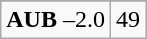<table class="wikitable">
<tr align="center">
</tr>
<tr align="center">
<td><strong>AUB</strong> –2.0</td>
<td>49</td>
</tr>
</table>
